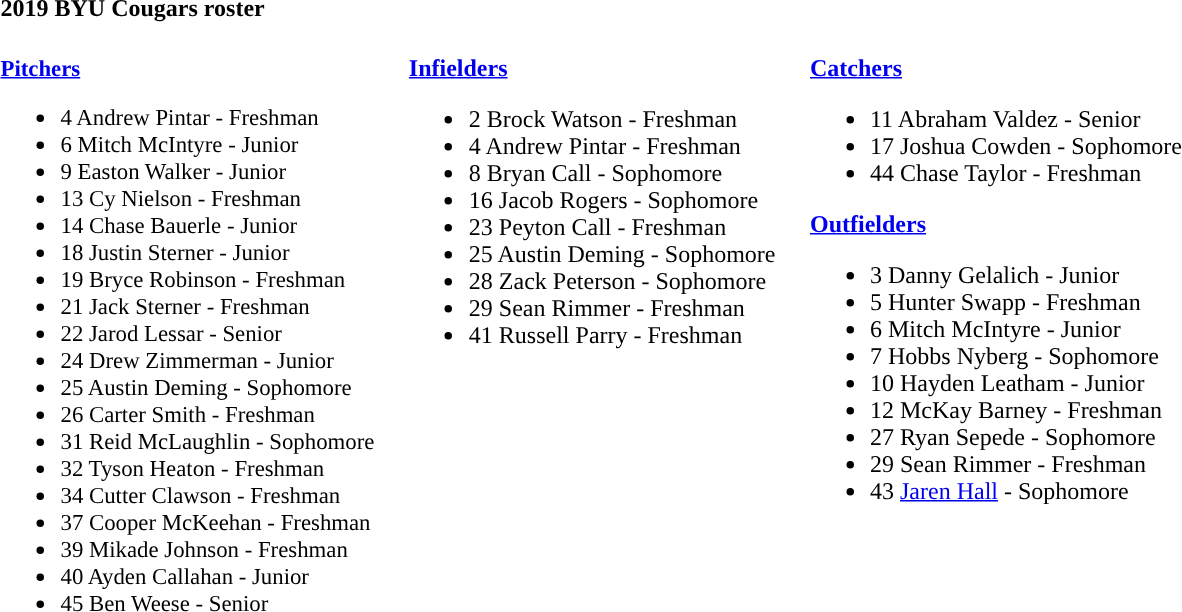<table class="toccolours" style="text-align: left;">
<tr>
<td colspan="9"><strong>2019 BYU Cougars roster</strong></td>
</tr>
<tr>
<td style="font-size:95%; vertical-align:top;"><br><strong><a href='#'>Pitchers</a></strong><ul><li>4 Andrew Pintar - Freshman</li><li>6 Mitch McIntyre - Junior</li><li>9 Easton Walker - Junior</li><li>13 Cy Nielson - Freshman</li><li>14 Chase Bauerle - Junior</li><li>18 Justin Sterner - Junior</li><li>19 Bryce Robinson - Freshman</li><li>21 Jack Sterner -  Freshman</li><li>22 Jarod Lessar - Senior</li><li>24 Drew Zimmerman - Junior</li><li>25 Austin Deming - Sophomore</li><li>26 Carter Smith - Freshman</li><li>31 Reid McLaughlin - Sophomore</li><li>32 Tyson Heaton - Freshman</li><li>34 Cutter Clawson - Freshman</li><li>37 Cooper McKeehan - Freshman</li><li>39 Mikade Johnson - Freshman</li><li>40 Ayden Callahan - Junior</li><li>45 Ben Weese - Senior</li></ul></td>
<td width="15"> </td>
<td valign="top"><br><strong><a href='#'>Infielders</a></strong><ul><li>2 Brock Watson - Freshman</li><li>4 Andrew Pintar - Freshman</li><li>8 Bryan Call - Sophomore</li><li>16 Jacob Rogers - Sophomore</li><li>23 Peyton Call - Freshman</li><li>25 Austin Deming - Sophomore</li><li>28 Zack Peterson - Sophomore</li><li>29 Sean Rimmer - Freshman</li><li>41 Russell Parry - Freshman</li></ul></td>
<td width="15"> </td>
<td valign="top"><br><strong><a href='#'>Catchers</a></strong><ul><li>11 Abraham Valdez - Senior</li><li>17 Joshua Cowden - Sophomore</li><li>44 Chase Taylor - Freshman</li></ul><strong><a href='#'>Outfielders</a></strong><ul><li>3 Danny Gelalich - Junior</li><li>5 Hunter Swapp - Freshman</li><li>6 Mitch McIntyre - Junior</li><li>7 Hobbs Nyberg - Sophomore</li><li>10 Hayden Leatham - Junior</li><li>12 McKay Barney - Freshman</li><li>27 Ryan Sepede - Sophomore</li><li>29 Sean Rimmer - Freshman</li><li>43 <a href='#'>Jaren Hall</a> - Sophomore</li></ul></td>
</tr>
</table>
